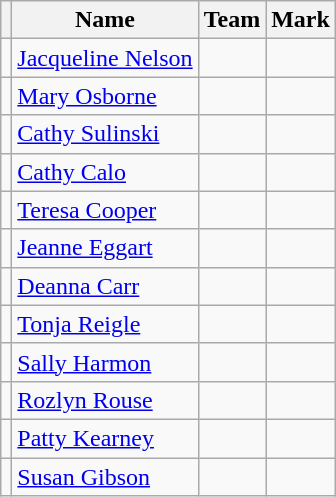<table class=wikitable>
<tr>
<th></th>
<th>Name</th>
<th>Team</th>
<th>Mark</th>
</tr>
<tr>
<td></td>
<td><a href='#'>Jacqueline Nelson</a></td>
<td></td>
<td></td>
</tr>
<tr>
<td></td>
<td><a href='#'>Mary Osborne</a></td>
<td></td>
<td></td>
</tr>
<tr>
<td></td>
<td><a href='#'>Cathy Sulinski</a></td>
<td></td>
<td></td>
</tr>
<tr>
<td></td>
<td><a href='#'>Cathy Calo</a></td>
<td></td>
<td></td>
</tr>
<tr>
<td></td>
<td><a href='#'>Teresa Cooper</a></td>
<td></td>
<td></td>
</tr>
<tr>
<td></td>
<td><a href='#'>Jeanne Eggart</a></td>
<td></td>
<td></td>
</tr>
<tr>
<td></td>
<td><a href='#'>Deanna Carr</a></td>
<td></td>
<td></td>
</tr>
<tr>
<td></td>
<td><a href='#'>Tonja Reigle</a></td>
<td></td>
<td></td>
</tr>
<tr>
<td></td>
<td><a href='#'>Sally Harmon</a></td>
<td></td>
<td></td>
</tr>
<tr>
<td></td>
<td><a href='#'>Rozlyn Rouse</a></td>
<td></td>
<td></td>
</tr>
<tr>
<td></td>
<td><a href='#'>Patty Kearney</a></td>
<td></td>
<td></td>
</tr>
<tr>
<td></td>
<td><a href='#'>Susan Gibson</a></td>
<td></td>
<td></td>
</tr>
</table>
